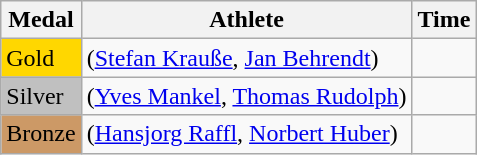<table class="wikitable">
<tr>
<th>Medal</th>
<th>Athlete</th>
<th>Time</th>
</tr>
<tr>
<td bgcolor="gold">Gold</td>
<td> (<a href='#'>Stefan Krauße</a>, <a href='#'>Jan Behrendt</a>)</td>
<td></td>
</tr>
<tr>
<td bgcolor="silver">Silver</td>
<td> (<a href='#'>Yves Mankel</a>, <a href='#'>Thomas Rudolph</a>)</td>
<td></td>
</tr>
<tr>
<td bgcolor="CC9966">Bronze</td>
<td> (<a href='#'>Hansjorg Raffl</a>, <a href='#'>Norbert Huber</a>)</td>
<td></td>
</tr>
</table>
